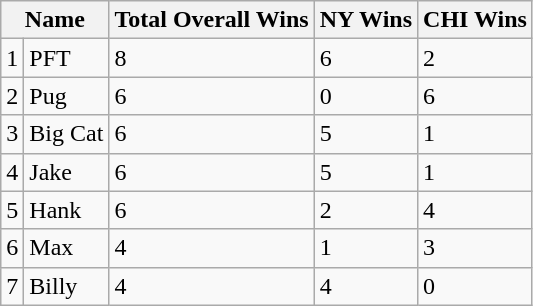<table class="wikitable">
<tr>
<th colspan="2">Name</th>
<th>Total Overall Wins</th>
<th>NY Wins</th>
<th>CHI Wins</th>
</tr>
<tr>
<td>1</td>
<td>PFT</td>
<td>8</td>
<td>6</td>
<td>2</td>
</tr>
<tr>
<td>2</td>
<td>Pug</td>
<td>6</td>
<td>0</td>
<td>6</td>
</tr>
<tr>
<td>3</td>
<td>Big Cat</td>
<td>6</td>
<td>5</td>
<td>1</td>
</tr>
<tr>
<td>4</td>
<td>Jake</td>
<td>6</td>
<td>5</td>
<td>1</td>
</tr>
<tr>
<td>5</td>
<td>Hank</td>
<td>6</td>
<td>2</td>
<td>4</td>
</tr>
<tr>
<td>6</td>
<td>Max</td>
<td>4</td>
<td>1</td>
<td>3</td>
</tr>
<tr>
<td>7</td>
<td>Billy</td>
<td>4</td>
<td>4</td>
<td>0</td>
</tr>
</table>
